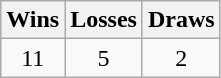<table class="wikitable">
<tr>
<th>Wins</th>
<th>Losses</th>
<th>Draws</th>
</tr>
<tr>
<td style="text-align:center">11</td>
<td style="text-align:center">5</td>
<td style="text-align:center">2</td>
</tr>
</table>
